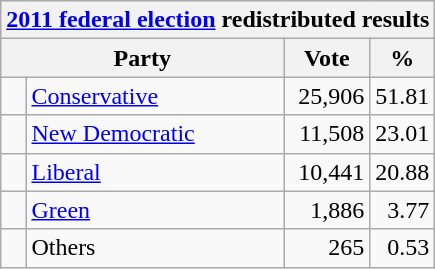<table class="wikitable">
<tr>
<th colspan="4"><a href='#'>2011 federal election</a> redistributed results</th>
</tr>
<tr>
<th bgcolor="#DDDDFF" width="130px" colspan="2">Party</th>
<th bgcolor="#DDDDFF" width="50px">Vote</th>
<th bgcolor="#DDDDFF" width="30px">%</th>
</tr>
<tr>
<td> </td>
<td><a href='#'>Conservative</a></td>
<td align=right>25,906</td>
<td align=right>51.81</td>
</tr>
<tr>
<td> </td>
<td><a href='#'>New Democratic</a></td>
<td align=right>11,508</td>
<td align=right>23.01</td>
</tr>
<tr>
<td> </td>
<td><a href='#'>Liberal</a></td>
<td align=right>10,441</td>
<td align=right>20.88</td>
</tr>
<tr>
<td> </td>
<td><a href='#'>Green</a></td>
<td align=right>1,886</td>
<td align=right>3.77</td>
</tr>
<tr>
<td> </td>
<td>Others</td>
<td align=right>265</td>
<td align=right>0.53</td>
</tr>
</table>
